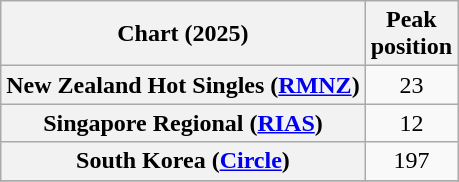<table class="wikitable plainrowheaders sortable" style="text-align:center">
<tr>
<th scope="col">Chart (2025)</th>
<th scope="col">Peak<br>position</th>
</tr>
<tr>
<th scope="row">New Zealand Hot Singles (<a href='#'>RMNZ</a>)</th>
<td>23</td>
</tr>
<tr>
<th scope="row">Singapore Regional (<a href='#'>RIAS</a>)</th>
<td>12</td>
</tr>
<tr>
<th scope="row">South Korea (<a href='#'>Circle</a>)</th>
<td>197</td>
</tr>
<tr>
</tr>
</table>
